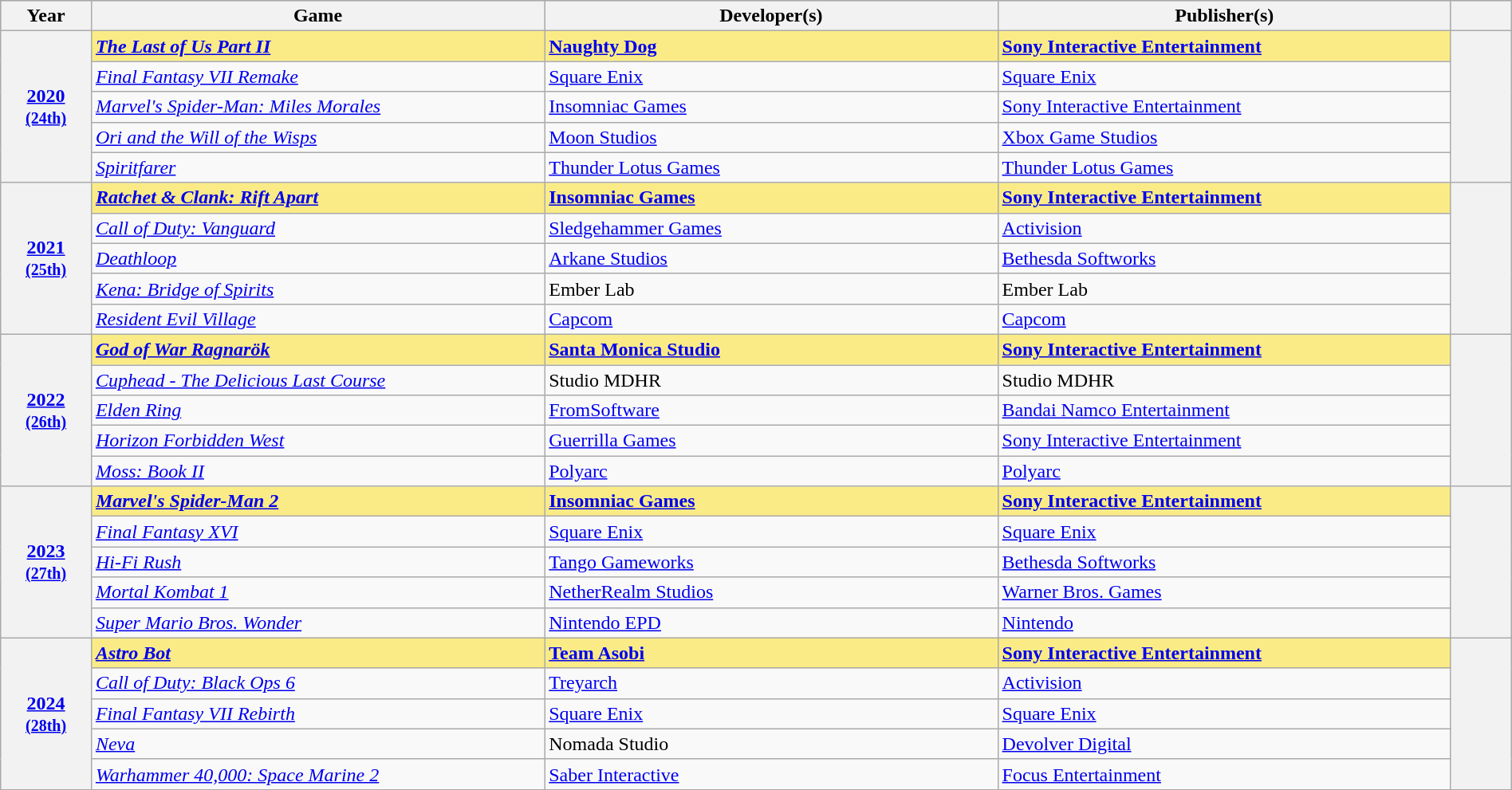<table class="wikitable sortable" style="width:100%;">
<tr style="background:#bebebe">
<th scope="col" style="width:6%;">Year</th>
<th scope="col" style="width:30%;">Game</th>
<th scope="col" style="width:30%;">Developer(s)</th>
<th scope="col" style="width:30%;">Publisher(s)</th>
<th scope="col" style="width:4%;" class="unsortable"></th>
</tr>
<tr>
<th scope="row" rowspan="5" style="text-align:center"><a href='#'>2020</a> <br><small><a href='#'>(24th)</a> </small></th>
<td style="background:#FAEB86"><strong><em><a href='#'>The Last of Us Part II</a></em></strong></td>
<td style="background:#FAEB86"><strong><a href='#'>Naughty Dog</a></strong></td>
<td style="background:#FAEB86"><strong><a href='#'>Sony Interactive Entertainment</a></strong></td>
<th scope="row" rowspan="5" style="text-align;center;"></th>
</tr>
<tr>
<td><em><a href='#'>Final Fantasy VII Remake</a></em></td>
<td><a href='#'>Square Enix</a></td>
<td><a href='#'>Square Enix</a></td>
</tr>
<tr>
<td><em><a href='#'>Marvel's Spider-Man: Miles Morales</a></em></td>
<td><a href='#'>Insomniac Games</a></td>
<td><a href='#'>Sony Interactive Entertainment</a></td>
</tr>
<tr>
<td><em><a href='#'>Ori and the Will of the Wisps</a></em></td>
<td><a href='#'>Moon Studios</a></td>
<td><a href='#'>Xbox Game Studios</a></td>
</tr>
<tr>
<td><em><a href='#'>Spiritfarer</a></em></td>
<td><a href='#'>Thunder Lotus Games</a></td>
<td><a href='#'>Thunder Lotus Games</a></td>
</tr>
<tr>
<th scope="row" rowspan="5" style="text-align:center"><a href='#'>2021</a> <br><small><a href='#'>(25th)</a> </small></th>
<td style="background:#FAEB86"><strong><em><a href='#'>Ratchet & Clank: Rift Apart</a></em></strong></td>
<td style="background:#FAEB86"><strong><a href='#'>Insomniac Games</a></strong></td>
<td style="background:#FAEB86"><strong><a href='#'>Sony Interactive Entertainment</a></strong></td>
<th scope="row" rowspan="5" style="text-align;center;"></th>
</tr>
<tr>
<td><em><a href='#'>Call of Duty: Vanguard</a></em></td>
<td><a href='#'>Sledgehammer Games</a></td>
<td><a href='#'>Activision</a></td>
</tr>
<tr>
<td><em><a href='#'>Deathloop</a></em></td>
<td><a href='#'>Arkane Studios</a></td>
<td><a href='#'>Bethesda Softworks</a></td>
</tr>
<tr>
<td><em><a href='#'>Kena: Bridge of Spirits</a></em></td>
<td>Ember Lab</td>
<td>Ember Lab</td>
</tr>
<tr>
<td><em><a href='#'>Resident Evil Village</a></em></td>
<td><a href='#'>Capcom</a></td>
<td><a href='#'>Capcom</a></td>
</tr>
<tr>
<th scope="row" rowspan="5" style="text-align:center"><a href='#'>2022</a> <br><small><a href='#'>(26th)</a> </small></th>
<td style="background:#FAEB86"><strong><em><a href='#'>God of War Ragnarök</a></em></strong></td>
<td style="background:#FAEB86"><strong><a href='#'>Santa Monica Studio</a></strong></td>
<td style="background:#FAEB86"><strong><a href='#'>Sony Interactive Entertainment</a></strong></td>
<th scope="row" rowspan="5" style="text-align;center;"></th>
</tr>
<tr>
<td><em><a href='#'>Cuphead - The Delicious Last Course</a></em></td>
<td>Studio MDHR</td>
<td>Studio MDHR</td>
</tr>
<tr>
<td><em><a href='#'>Elden Ring</a></em></td>
<td><a href='#'>FromSoftware</a></td>
<td><a href='#'>Bandai Namco Entertainment</a></td>
</tr>
<tr>
<td><em><a href='#'>Horizon Forbidden West</a></em></td>
<td><a href='#'>Guerrilla Games</a></td>
<td><a href='#'>Sony Interactive Entertainment</a></td>
</tr>
<tr>
<td><em><a href='#'>Moss: Book II</a></em></td>
<td><a href='#'>Polyarc</a></td>
<td><a href='#'>Polyarc</a></td>
</tr>
<tr>
<th scope="row" rowspan="5" style="text-align:center"><a href='#'>2023</a> <br><small><a href='#'>(27th)</a> </small></th>
<td style="background:#FAEB86"><strong><em><a href='#'>Marvel's Spider-Man 2</a></em></strong></td>
<td style="background:#FAEB86"><strong><a href='#'>Insomniac Games</a></strong></td>
<td style="background:#FAEB86"><strong><a href='#'>Sony Interactive Entertainment</a></strong></td>
<th scope="row" rowspan="5" style="text-align;center;"></th>
</tr>
<tr>
<td><em><a href='#'>Final Fantasy XVI</a></em></td>
<td><a href='#'>Square Enix</a></td>
<td><a href='#'>Square Enix</a></td>
</tr>
<tr>
<td><em><a href='#'>Hi-Fi Rush</a></em></td>
<td><a href='#'>Tango Gameworks</a></td>
<td><a href='#'>Bethesda Softworks</a></td>
</tr>
<tr>
<td><em><a href='#'>Mortal Kombat 1</a></em></td>
<td><a href='#'>NetherRealm Studios</a></td>
<td><a href='#'>Warner Bros. Games</a></td>
</tr>
<tr>
<td><em><a href='#'>Super Mario Bros. Wonder</a></em></td>
<td><a href='#'>Nintendo EPD</a></td>
<td><a href='#'>Nintendo</a></td>
</tr>
<tr>
<th scope="row" rowspan="5" style="text-align:center"><a href='#'>2024</a> <br><small><a href='#'>(28th)</a> </small></th>
<td style="background:#FAEB86"><strong><em><a href='#'>Astro Bot</a></em></strong></td>
<td style="background:#FAEB86"><strong><a href='#'>Team Asobi</a></strong></td>
<td style="background:#FAEB86"><strong><a href='#'>Sony Interactive Entertainment</a></strong></td>
<th scope="row" rowspan="5" style="text-align;center;"></th>
</tr>
<tr>
<td><em><a href='#'>Call of Duty: Black Ops 6</a></em></td>
<td><a href='#'>Treyarch</a></td>
<td><a href='#'>Activision</a></td>
</tr>
<tr>
<td><em><a href='#'>Final Fantasy VII Rebirth</a></em></td>
<td><a href='#'>Square Enix</a></td>
<td><a href='#'>Square Enix</a></td>
</tr>
<tr>
<td><em><a href='#'>Neva</a></em></td>
<td>Nomada Studio</td>
<td><a href='#'>Devolver Digital</a></td>
</tr>
<tr>
<td><em><a href='#'>Warhammer 40,000: Space Marine 2</a></em></td>
<td><a href='#'>Saber Interactive</a></td>
<td><a href='#'>Focus Entertainment</a></td>
</tr>
</table>
